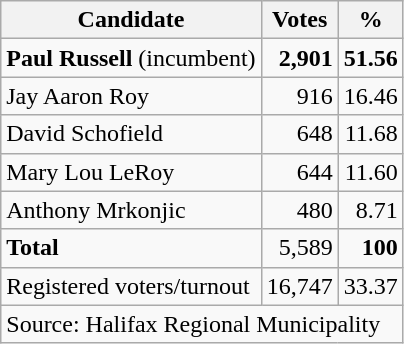<table class=wikitable style=text-align:right>
<tr>
<th>Candidate</th>
<th>Votes</th>
<th>%</th>
</tr>
<tr>
<td align=left><strong>Paul Russell</strong> (incumbent)</td>
<td><strong>2,901</strong></td>
<td><strong>51.56</strong></td>
</tr>
<tr>
<td align=left>Jay Aaron Roy</td>
<td>916</td>
<td>16.46</td>
</tr>
<tr>
<td align=left>David Schofield</td>
<td>648</td>
<td>11.68</td>
</tr>
<tr>
<td align=left>Mary Lou LeRoy</td>
<td>644</td>
<td>11.60</td>
</tr>
<tr>
<td align=left>Anthony Mrkonjic</td>
<td>480</td>
<td>8.71</td>
</tr>
<tr>
<td align=left><strong>Total</strong></td>
<td>5,589</td>
<td><strong>100</strong></td>
</tr>
<tr>
<td align=left>Registered voters/turnout</td>
<td>16,747</td>
<td>33.37</td>
</tr>
<tr>
<td align=left colspan=3>Source: Halifax Regional Municipality</td>
</tr>
</table>
